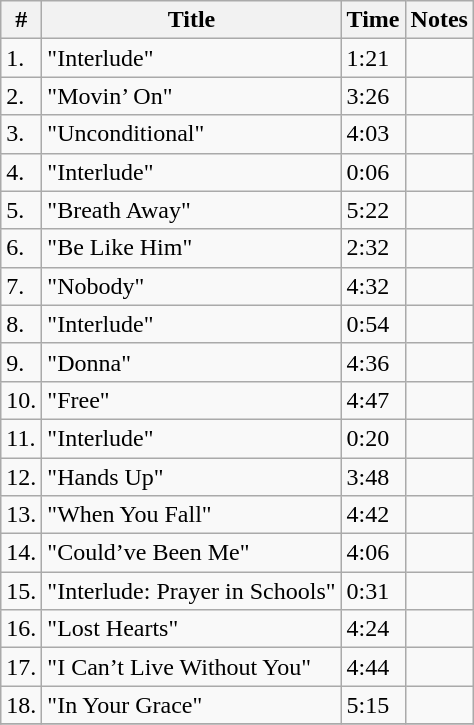<table class="wikitable">
<tr>
<th>#</th>
<th>Title</th>
<th>Time</th>
<th>Notes</th>
</tr>
<tr>
<td>1.</td>
<td>"Interlude"</td>
<td>1:21</td>
<td></td>
</tr>
<tr>
<td>2.</td>
<td>"Movin’ On"</td>
<td>3:26</td>
<td></td>
</tr>
<tr>
<td>3.</td>
<td>"Unconditional"</td>
<td>4:03</td>
<td></td>
</tr>
<tr>
<td>4.</td>
<td>"Interlude"</td>
<td>0:06</td>
<td></td>
</tr>
<tr>
<td>5.</td>
<td>"Breath Away"</td>
<td>5:22</td>
<td></td>
</tr>
<tr>
<td>6.</td>
<td>"Be Like Him"</td>
<td>2:32</td>
<td></td>
</tr>
<tr>
<td>7.</td>
<td>"Nobody"</td>
<td>4:32</td>
<td></td>
</tr>
<tr>
<td>8.</td>
<td>"Interlude"</td>
<td>0:54</td>
<td></td>
</tr>
<tr>
<td>9.</td>
<td>"Donna"</td>
<td>4:36</td>
<td></td>
</tr>
<tr>
<td>10.</td>
<td>"Free"</td>
<td>4:47</td>
<td></td>
</tr>
<tr>
<td>11.</td>
<td>"Interlude"</td>
<td>0:20</td>
<td></td>
</tr>
<tr>
<td>12.</td>
<td>"Hands Up"</td>
<td>3:48</td>
<td></td>
</tr>
<tr>
<td>13.</td>
<td>"When You Fall"</td>
<td>4:42</td>
<td></td>
</tr>
<tr>
<td>14.</td>
<td>"Could’ve Been Me"</td>
<td>4:06</td>
<td></td>
</tr>
<tr>
<td>15.</td>
<td>"Interlude: Prayer in Schools"</td>
<td>0:31</td>
<td></td>
</tr>
<tr>
<td>16.</td>
<td>"Lost Hearts"</td>
<td>4:24</td>
<td></td>
</tr>
<tr>
<td>17.</td>
<td>"I Can’t Live Without You"</td>
<td>4:44</td>
<td></td>
</tr>
<tr>
<td>18.</td>
<td>"In Your Grace"</td>
<td>5:15</td>
<td></td>
</tr>
<tr>
</tr>
</table>
